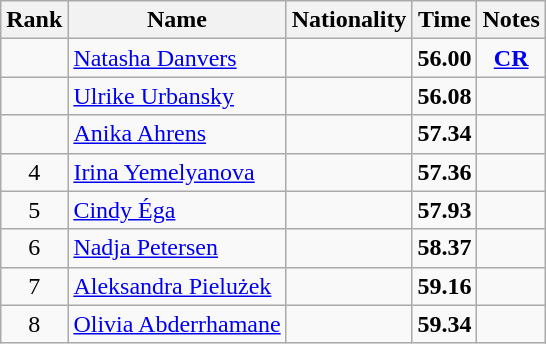<table class="wikitable sortable" style="text-align:center">
<tr>
<th>Rank</th>
<th>Name</th>
<th>Nationality</th>
<th>Time</th>
<th>Notes</th>
</tr>
<tr>
<td></td>
<td align=left><a href='#'>Natasha Danvers</a></td>
<td align=left></td>
<td><strong>56.00</strong></td>
<td><strong><a href='#'>CR</a></strong></td>
</tr>
<tr>
<td></td>
<td align=left><a href='#'>Ulrike Urbansky</a></td>
<td align=left></td>
<td><strong>56.08</strong></td>
<td></td>
</tr>
<tr>
<td></td>
<td align=left><a href='#'>Anika Ahrens</a></td>
<td align=left></td>
<td><strong>57.34</strong></td>
<td></td>
</tr>
<tr>
<td>4</td>
<td align=left><a href='#'>Irina Yemelyanova</a></td>
<td align=left></td>
<td><strong>57.36</strong></td>
<td></td>
</tr>
<tr>
<td>5</td>
<td align=left><a href='#'>Cindy Éga</a></td>
<td align=left></td>
<td><strong>57.93</strong></td>
<td></td>
</tr>
<tr>
<td>6</td>
<td align=left><a href='#'>Nadja Petersen</a></td>
<td align=left></td>
<td><strong>58.37</strong></td>
<td></td>
</tr>
<tr>
<td>7</td>
<td align=left><a href='#'>Aleksandra Pielużek</a></td>
<td align=left></td>
<td><strong>59.16</strong></td>
<td></td>
</tr>
<tr>
<td>8</td>
<td align=left><a href='#'>Olivia Abderrhamane</a></td>
<td align=left></td>
<td><strong>59.34</strong></td>
<td></td>
</tr>
</table>
